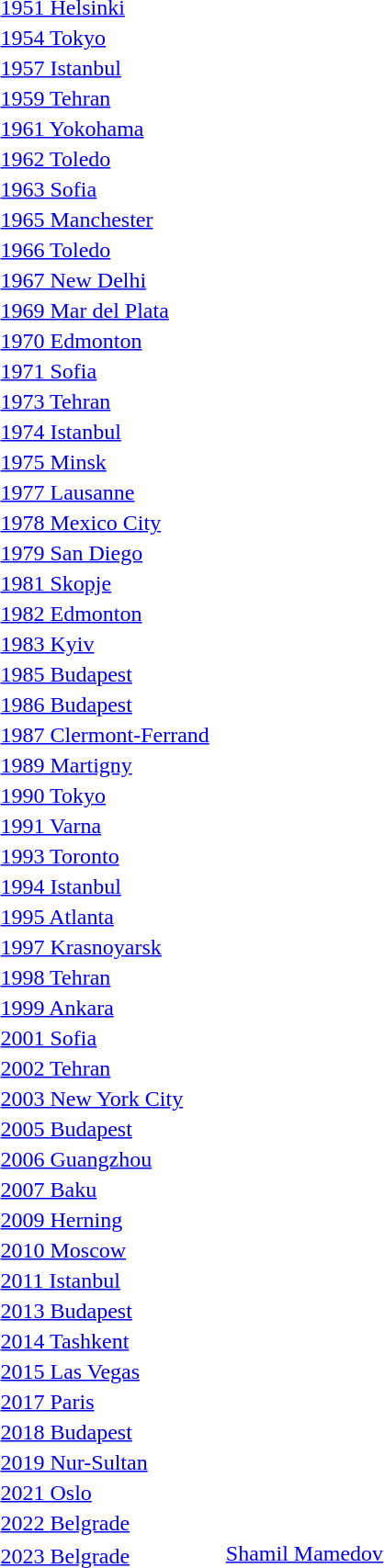<table>
<tr>
<td><a href='#'>1951 Helsinki</a></td>
<td></td>
<td></td>
<td></td>
</tr>
<tr>
<td><a href='#'>1954 Tokyo</a></td>
<td></td>
<td></td>
<td></td>
</tr>
<tr>
<td><a href='#'>1957 Istanbul</a></td>
<td></td>
<td></td>
<td></td>
</tr>
<tr>
<td><a href='#'>1959 Tehran</a></td>
<td></td>
<td></td>
<td></td>
</tr>
<tr>
<td><a href='#'>1961 Yokohama</a></td>
<td></td>
<td></td>
<td></td>
</tr>
<tr>
<td><a href='#'>1962 Toledo</a></td>
<td></td>
<td></td>
<td></td>
</tr>
<tr>
<td><a href='#'>1963 Sofia</a></td>
<td></td>
<td></td>
<td></td>
</tr>
<tr>
<td><a href='#'>1965 Manchester</a></td>
<td></td>
<td></td>
<td></td>
</tr>
<tr>
<td><a href='#'>1966 Toledo</a></td>
<td></td>
<td></td>
<td></td>
</tr>
<tr>
<td><a href='#'>1967 New Delhi</a></td>
<td></td>
<td></td>
<td></td>
</tr>
<tr>
<td><a href='#'>1969 Mar del Plata</a></td>
<td></td>
<td></td>
<td></td>
</tr>
<tr>
<td><a href='#'>1970 Edmonton</a></td>
<td></td>
<td></td>
<td></td>
</tr>
<tr>
<td><a href='#'>1971 Sofia</a></td>
<td></td>
<td></td>
<td></td>
</tr>
<tr>
<td><a href='#'>1973 Tehran</a></td>
<td></td>
<td></td>
<td></td>
</tr>
<tr>
<td><a href='#'>1974 Istanbul</a></td>
<td></td>
<td></td>
<td></td>
</tr>
<tr>
<td><a href='#'>1975 Minsk</a></td>
<td></td>
<td></td>
<td></td>
</tr>
<tr>
<td><a href='#'>1977 Lausanne</a></td>
<td></td>
<td></td>
<td></td>
</tr>
<tr>
<td><a href='#'>1978 Mexico City</a></td>
<td></td>
<td></td>
<td></td>
</tr>
<tr>
<td><a href='#'>1979 San Diego</a></td>
<td></td>
<td></td>
<td></td>
</tr>
<tr>
<td><a href='#'>1981 Skopje</a></td>
<td></td>
<td></td>
<td></td>
</tr>
<tr>
<td><a href='#'>1982 Edmonton</a></td>
<td></td>
<td></td>
<td></td>
</tr>
<tr>
<td><a href='#'>1983 Kyiv</a></td>
<td></td>
<td></td>
<td></td>
</tr>
<tr>
<td><a href='#'>1985 Budapest</a></td>
<td></td>
<td></td>
<td></td>
</tr>
<tr>
<td><a href='#'>1986 Budapest</a></td>
<td></td>
<td></td>
<td></td>
</tr>
<tr>
<td><a href='#'>1987 Clermont-Ferrand</a></td>
<td></td>
<td></td>
<td></td>
</tr>
<tr>
<td><a href='#'>1989 Martigny</a></td>
<td></td>
<td></td>
<td></td>
</tr>
<tr>
<td><a href='#'>1990 Tokyo</a></td>
<td></td>
<td></td>
<td></td>
</tr>
<tr>
<td><a href='#'>1991 Varna</a></td>
<td></td>
<td></td>
<td></td>
</tr>
<tr>
<td><a href='#'>1993 Toronto</a></td>
<td></td>
<td></td>
<td></td>
</tr>
<tr>
<td><a href='#'>1994 Istanbul</a></td>
<td></td>
<td></td>
<td></td>
</tr>
<tr>
<td><a href='#'>1995 Atlanta</a></td>
<td></td>
<td></td>
<td></td>
</tr>
<tr>
<td><a href='#'>1997 Krasnoyarsk</a></td>
<td></td>
<td></td>
<td></td>
</tr>
<tr>
<td><a href='#'>1998 Tehran</a></td>
<td></td>
<td></td>
<td></td>
</tr>
<tr>
<td><a href='#'>1999 Ankara</a></td>
<td></td>
<td></td>
<td></td>
</tr>
<tr>
<td><a href='#'>2001 Sofia</a></td>
<td></td>
<td></td>
<td></td>
</tr>
<tr>
<td><a href='#'>2002 Tehran</a></td>
<td></td>
<td></td>
<td></td>
</tr>
<tr>
<td><a href='#'>2003 New York City</a></td>
<td></td>
<td></td>
<td></td>
</tr>
<tr>
<td rowspan=2><a href='#'>2005 Budapest</a></td>
<td rowspan=2></td>
<td rowspan=2></td>
<td></td>
</tr>
<tr>
<td></td>
</tr>
<tr>
<td rowspan=2><a href='#'>2006 Guangzhou</a></td>
<td rowspan=2></td>
<td rowspan=2></td>
<td></td>
</tr>
<tr>
<td></td>
</tr>
<tr>
<td rowspan=2><a href='#'>2007 Baku</a></td>
<td rowspan=2></td>
<td rowspan=2></td>
<td></td>
</tr>
<tr>
<td></td>
</tr>
<tr>
<td rowspan=2><a href='#'>2009 Herning</a></td>
<td rowspan=2></td>
<td rowspan=2></td>
<td></td>
</tr>
<tr>
<td></td>
</tr>
<tr>
<td rowspan=2><a href='#'>2010 Moscow</a></td>
<td rowspan=2></td>
<td rowspan=2></td>
<td></td>
</tr>
<tr>
<td></td>
</tr>
<tr>
<td rowspan=2><a href='#'>2011 Istanbul</a></td>
<td rowspan=2></td>
<td rowspan=2></td>
<td></td>
</tr>
<tr>
<td></td>
</tr>
<tr>
<td rowspan=2><a href='#'>2013 Budapest</a></td>
<td rowspan=2></td>
<td rowspan=2></td>
<td></td>
</tr>
<tr>
<td></td>
</tr>
<tr>
<td rowspan=2><a href='#'>2014 Tashkent</a></td>
<td rowspan=2></td>
<td rowspan=2></td>
<td></td>
</tr>
<tr>
<td></td>
</tr>
<tr>
<td rowspan=2><a href='#'>2015 Las Vegas</a></td>
<td rowspan=2></td>
<td rowspan=2></td>
<td></td>
</tr>
<tr>
<td></td>
</tr>
<tr>
<td rowspan=2><a href='#'>2017 Paris</a></td>
<td rowspan=2></td>
<td rowspan=2></td>
<td></td>
</tr>
<tr>
<td></td>
</tr>
<tr>
<td rowspan=2><a href='#'>2018 Budapest</a></td>
<td rowspan=2></td>
<td rowspan=2></td>
<td></td>
</tr>
<tr>
<td></td>
</tr>
<tr>
<td rowspan=2><a href='#'>2019 Nur-Sultan</a></td>
<td rowspan=2></td>
<td rowspan=2></td>
<td></td>
</tr>
<tr>
<td></td>
</tr>
<tr>
<td rowspan=2><a href='#'>2021 Oslo</a></td>
<td rowspan=2></td>
<td rowspan=2></td>
<td></td>
</tr>
<tr>
<td></td>
</tr>
<tr>
<td rowspan=2><a href='#'>2022 Belgrade</a></td>
<td rowspan=2></td>
<td rowspan=2></td>
<td></td>
</tr>
<tr>
<td></td>
</tr>
<tr>
<td rowspan=2><a href='#'>2023 Belgrade</a></td>
<td rowspan=2></td>
<td rowspan=2></td>
<td> <a href='#'>Shamil Mamedov</a> </td>
</tr>
<tr>
<td></td>
</tr>
</table>
